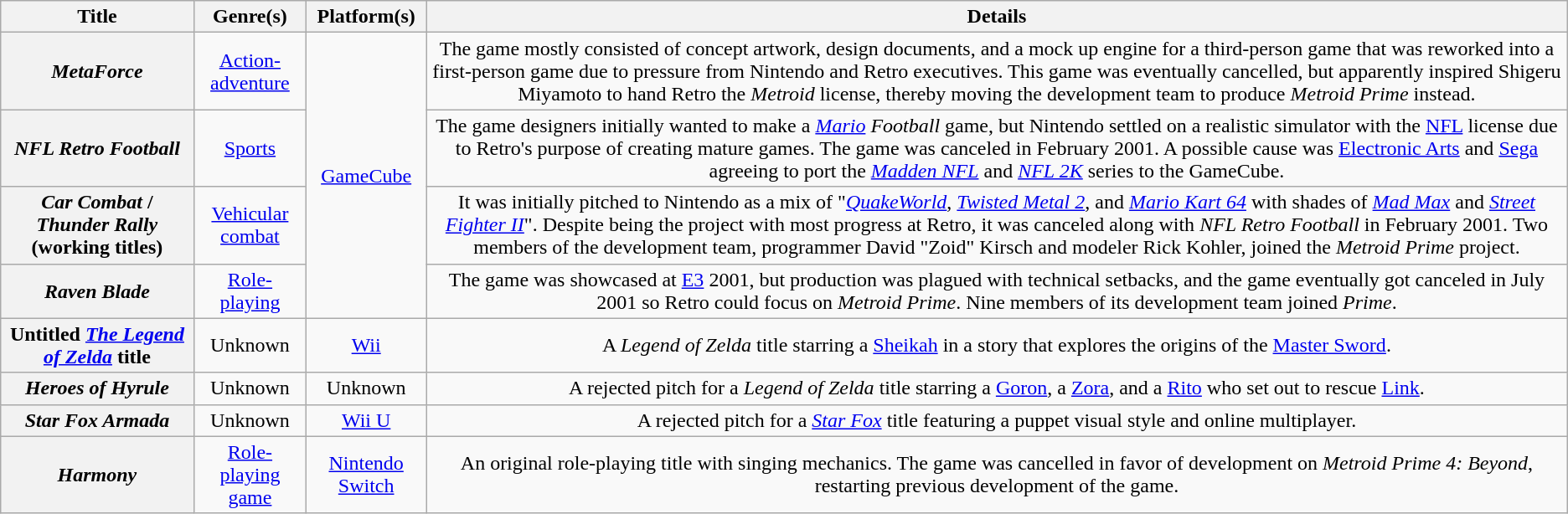<table class="wikitable sortable plainrowheaders">
<tr>
<th scope="col">Title</th>
<th scope="col">Genre(s)</th>
<th scope="col">Platform(s)</th>
<th scope="col">Details</th>
</tr>
<tr style="text-align:center;">
<th scope="row"><em>MetaForce</em></th>
<td><a href='#'>Action-adventure</a></td>
<td rowspan="4"><a href='#'>GameCube</a></td>
<td>The game mostly consisted of concept artwork, design documents, and a mock up engine for a third-person game that was reworked into a first-person game due to pressure from Nintendo and Retro executives. This game was eventually cancelled, but apparently inspired Shigeru Miyamoto to hand Retro the <em>Metroid</em> license, thereby moving the development team to produce <em>Metroid Prime</em> instead.</td>
</tr>
<tr style="text-align:center;">
<th scope="row"><em>NFL Retro Football</em></th>
<td><a href='#'>Sports</a></td>
<td>The game designers initially wanted to make a <em><a href='#'>Mario</a> Football</em> game, but Nintendo settled on a realistic simulator with the <a href='#'>NFL</a> license due to Retro's purpose of creating mature games. The game was canceled in February 2001. A possible cause was <a href='#'>Electronic Arts</a> and <a href='#'>Sega</a> agreeing to port the <em><a href='#'>Madden NFL</a></em> and <em><a href='#'>NFL 2K</a></em> series to the GameCube.</td>
</tr>
<tr style="text-align:center;">
<th scope="row"><em>Car Combat</em> / <em>Thunder Rally</em> (working titles)</th>
<td><a href='#'>Vehicular combat</a></td>
<td>It was initially pitched to Nintendo as a mix of "<em><a href='#'>QuakeWorld</a></em>, <em><a href='#'>Twisted Metal 2</a></em>, and <em><a href='#'>Mario Kart 64</a></em> with shades of <em><a href='#'>Mad Max</a></em> and <em><a href='#'>Street Fighter II</a></em>". Despite being the project with most progress at Retro, it was canceled along with <em>NFL Retro Football</em> in February 2001. Two members of the development team, programmer David "Zoid" Kirsch and modeler Rick Kohler, joined the <em>Metroid Prime</em> project.</td>
</tr>
<tr style="text-align:center;">
<th scope="row"><em>Raven Blade</em></th>
<td><a href='#'>Role-playing</a></td>
<td>The game was showcased at <a href='#'>E3</a> 2001, but production was plagued with technical setbacks, and the game eventually got canceled in July 2001 so Retro could focus on <em>Metroid Prime</em>. Nine members of its development team joined <em>Prime</em>.</td>
</tr>
<tr style="text-align:center;">
<th scope="row">Untitled <em><a href='#'>The Legend of Zelda</a></em> title</th>
<td>Unknown</td>
<td><a href='#'>Wii</a></td>
<td>A <em>Legend of Zelda</em> title starring a <a href='#'>Sheikah</a> in a story that explores the origins of the <a href='#'>Master Sword</a>.</td>
</tr>
<tr style="text-align:center;">
<th scope="row"><em>Heroes of Hyrule</em></th>
<td>Unknown</td>
<td>Unknown</td>
<td>A rejected pitch for a <em>Legend of Zelda</em> title starring a <a href='#'>Goron</a>, a <a href='#'>Zora</a>, and a <a href='#'>Rito</a> who set out to rescue <a href='#'>Link</a>.</td>
</tr>
<tr style="text-align:center;">
<th scope="row"><em>Star Fox Armada</em></th>
<td>Unknown</td>
<td><a href='#'>Wii U</a></td>
<td>A rejected pitch for a <em><a href='#'>Star Fox</a></em> title featuring a puppet visual style and online multiplayer.</td>
</tr>
<tr style="text-align:center;">
<th scope="row"><em>Harmony</em></th>
<td><a href='#'>Role-playing game</a></td>
<td><a href='#'>Nintendo Switch</a></td>
<td>An original role-playing title with singing mechanics. The game was cancelled in favor of development on <em>Metroid Prime 4: Beyond</em>, restarting previous development of the game.</td>
</tr>
</table>
